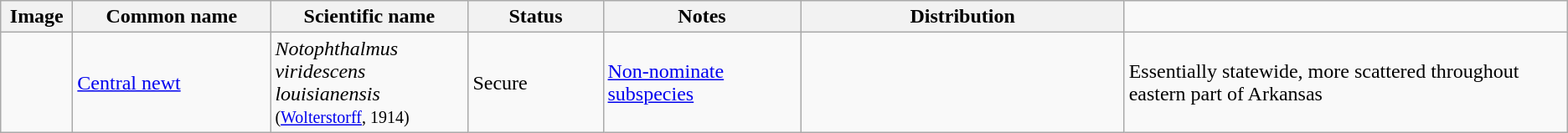<table class="wikitable">
<tr>
<th scope="col" style="width: 50px;">Image</th>
<th scope="col" style="width: 150px;">Common name</th>
<th scope="col" style="width: 150px;">Scientific name</th>
<th scope="col" style="width: 100px;">Status</th>
<th scope="col" style="width: 150px;">Notes</th>
<th scope="col" style="width: 250px;">Distribution</th>
</tr>
<tr>
<td></td>
<td><a href='#'>Central newt</a></td>
<td><em>Notophthalmus viridescens louisianensis</em><br><small>(<a href='#'>Wolterstorff</a>, 1914)</small></td>
<td>Secure</td>
<td><a href='#'>Non-nominate subspecies</a></td>
<td></td>
<td>Essentially statewide, more scattered throughout eastern part of Arkansas</td>
</tr>
</table>
